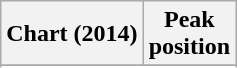<table class="wikitable sortable plainrowheaders" style="text-align:center">
<tr>
<th scope="col">Chart (2014)</th>
<th scope="col">Peak<br> position</th>
</tr>
<tr>
</tr>
<tr>
</tr>
<tr>
</tr>
<tr>
</tr>
<tr>
</tr>
<tr>
</tr>
<tr>
</tr>
</table>
